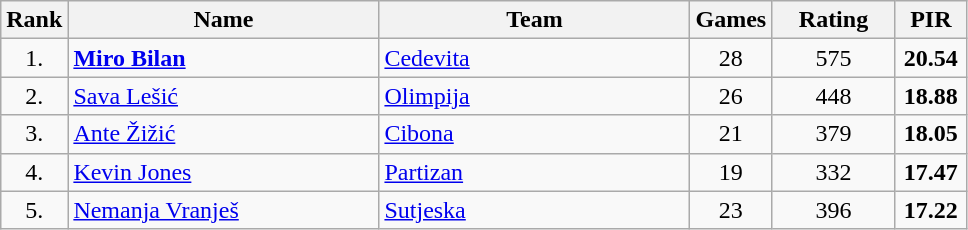<table class="wikitable sortable" style="text-align: center">
<tr>
<th>Rank</th>
<th width=200>Name</th>
<th width=200>Team</th>
<th>Games</th>
<th width=75>Rating</th>
<th width=40>PIR</th>
</tr>
<tr>
<td>1.</td>
<td align="left"> <strong><a href='#'>Miro Bilan</a></strong></td>
<td align="left"> <a href='#'>Cedevita</a></td>
<td>28</td>
<td>575</td>
<td><strong>20.54</strong></td>
</tr>
<tr>
<td>2.</td>
<td align="left"> <a href='#'>Sava Lešić</a></td>
<td align="left"> <a href='#'>Olimpija</a></td>
<td>26</td>
<td>448</td>
<td><strong>18.88</strong></td>
</tr>
<tr>
<td>3.</td>
<td align="left"> <a href='#'>Ante Žižić</a></td>
<td align="left"> <a href='#'>Cibona</a></td>
<td>21</td>
<td>379</td>
<td><strong>18.05</strong></td>
</tr>
<tr>
<td>4.</td>
<td align="left"> <a href='#'>Kevin Jones</a></td>
<td align="left"> <a href='#'>Partizan</a></td>
<td>19</td>
<td>332</td>
<td><strong>17.47</strong></td>
</tr>
<tr>
<td>5.</td>
<td align="left"> <a href='#'>Nemanja Vranješ</a></td>
<td align="left"> <a href='#'>Sutjeska</a></td>
<td>23</td>
<td>396</td>
<td><strong>17.22</strong></td>
</tr>
</table>
